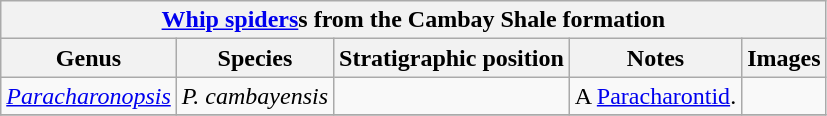<table class="wikitable" align="center">
<tr>
<th colspan="7" align="center"><strong><a href='#'>Whip spiders</a>s from the Cambay Shale formation</strong></th>
</tr>
<tr>
<th>Genus</th>
<th>Species</th>
<th>Stratigraphic position</th>
<th>Notes</th>
<th>Images</th>
</tr>
<tr>
<td><em><a href='#'>Paracharonopsis</a></em></td>
<td><em>P. cambayensis</em></td>
<td></td>
<td>A <a href='#'>Paracharontid</a>.</td>
<td></td>
</tr>
<tr>
</tr>
</table>
